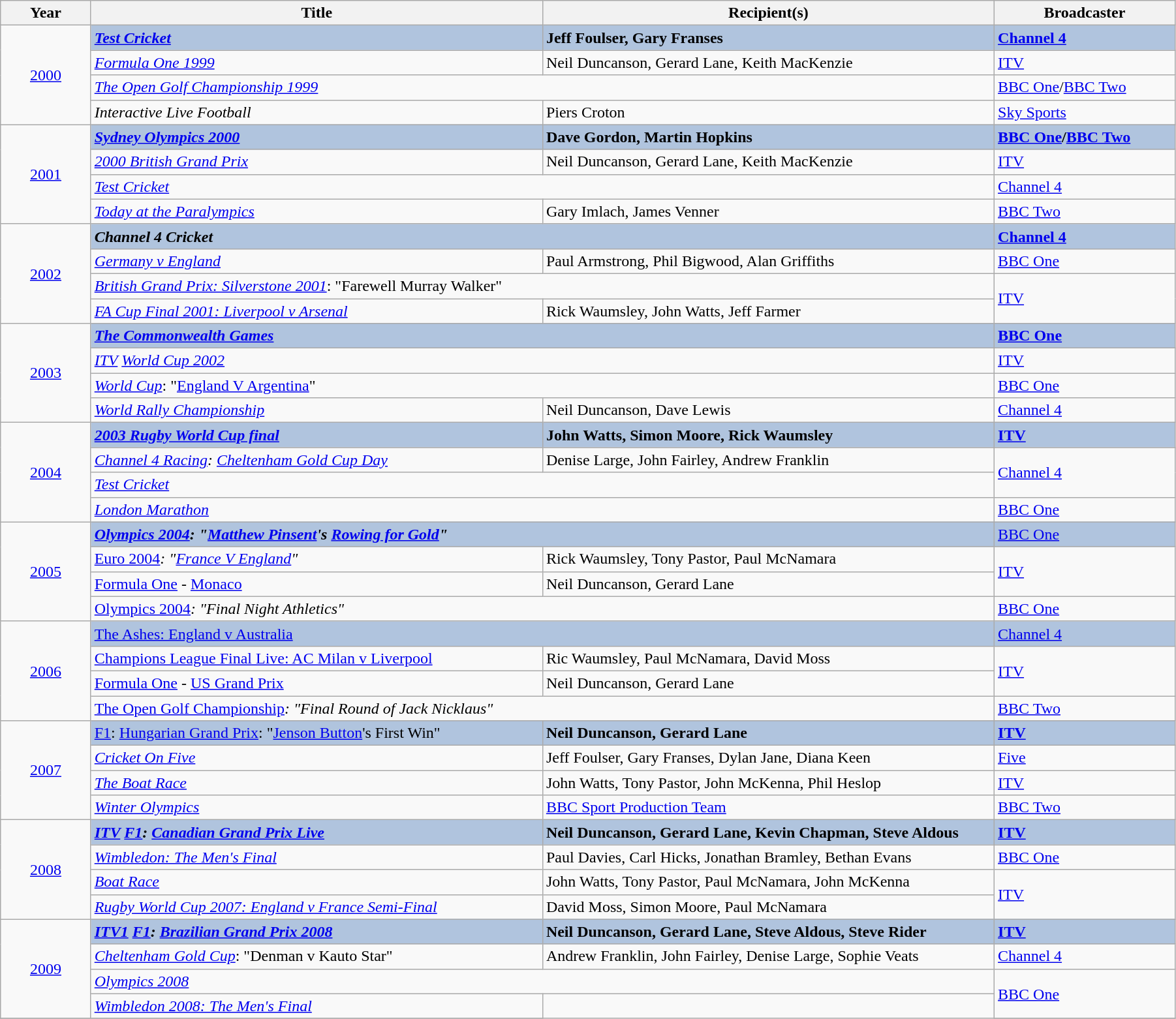<table class="wikitable" width="95%">
<tr>
<th width=5%>Year</th>
<th width=25%>Title</th>
<th width=25%><strong>Recipient(s)</strong></th>
<th width=10%><strong>Broadcaster</strong></th>
</tr>
<tr>
<td rowspan="4" style="text-align:center;"><a href='#'>2000</a></td>
<td style="background:#B0C4DE;"><strong><em><a href='#'>Test Cricket</a></em></strong></td>
<td style="background:#B0C4DE;"><strong>Jeff Foulser, Gary Franses</strong></td>
<td style="background:#B0C4DE;"><strong><a href='#'>Channel 4</a></strong></td>
</tr>
<tr>
<td><em><a href='#'>Formula One 1999</a></em></td>
<td>Neil Duncanson, Gerard Lane, Keith MacKenzie</td>
<td><a href='#'>ITV</a></td>
</tr>
<tr>
<td colspan="2"><em><a href='#'>The Open Golf Championship 1999</a></em></td>
<td><a href='#'>BBC One</a>/<a href='#'>BBC Two</a></td>
</tr>
<tr>
<td><em>Interactive Live Football</em></td>
<td>Piers Croton</td>
<td><a href='#'>Sky Sports</a></td>
</tr>
<tr>
<td rowspan="4" style="text-align:center;"><a href='#'>2001</a></td>
<td style="background:#B0C4DE;"><strong><em><a href='#'>Sydney Olympics 2000</a></em></strong></td>
<td style="background:#B0C4DE;"><strong>Dave Gordon, Martin Hopkins</strong></td>
<td style="background:#B0C4DE;"><strong><a href='#'>BBC One</a>/<a href='#'>BBC Two</a></strong></td>
</tr>
<tr>
<td><em><a href='#'>2000 British Grand Prix</a></em></td>
<td>Neil Duncanson, Gerard Lane, Keith MacKenzie</td>
<td><a href='#'>ITV</a></td>
</tr>
<tr>
<td colspan="2"><em><a href='#'>Test Cricket</a></em></td>
<td><a href='#'>Channel 4</a></td>
</tr>
<tr>
<td><em><a href='#'>Today at the Paralympics</a></em></td>
<td>Gary Imlach, James Venner</td>
<td><a href='#'>BBC Two</a></td>
</tr>
<tr>
<td rowspan="4" style="text-align:center;"><a href='#'>2002</a></td>
<td colspan="2" style="background:#B0C4DE;"><strong><em>Channel 4 Cricket</em></strong></td>
<td style="background:#B0C4DE;"><strong><a href='#'>Channel 4</a></strong></td>
</tr>
<tr>
<td><em><a href='#'>Germany v England</a></em></td>
<td>Paul Armstrong, Phil Bigwood, Alan Griffiths</td>
<td><a href='#'>BBC One</a></td>
</tr>
<tr>
<td colspan="2"><em><a href='#'>British Grand Prix: Silverstone 2001</a></em>: "Farewell Murray Walker"</td>
<td rowspan="2"><a href='#'>ITV</a></td>
</tr>
<tr>
<td><em><a href='#'>FA Cup Final 2001: Liverpool v Arsenal</a></em></td>
<td>Rick Waumsley, John Watts, Jeff Farmer</td>
</tr>
<tr>
<td rowspan="4" style="text-align:center;"><a href='#'>2003</a></td>
<td colspan="2" style="background:#B0C4DE;"><strong><em><a href='#'>The Commonwealth Games</a></em></strong></td>
<td style="background:#B0C4DE;"><strong><a href='#'>BBC One</a></strong></td>
</tr>
<tr>
<td colspan="2"><em><a href='#'>ITV</a> <a href='#'>World Cup 2002</a></em></td>
<td><a href='#'>ITV</a></td>
</tr>
<tr>
<td colspan="2"><em><a href='#'>World Cup</a></em>: "<a href='#'>England V Argentina</a>"</td>
<td><a href='#'>BBC One</a></td>
</tr>
<tr>
<td><em><a href='#'>World Rally Championship</a></em></td>
<td>Neil Duncanson, Dave Lewis</td>
<td><a href='#'>Channel 4</a></td>
</tr>
<tr>
<td rowspan="4" style="text-align:center;"><a href='#'>2004</a></td>
<td style="background:#B0C4DE;"><strong><em><a href='#'>2003 Rugby World Cup final</a></em></strong></td>
<td style="background:#B0C4DE;"><strong>John Watts, Simon Moore, Rick Waumsley</strong></td>
<td style="background:#B0C4DE;"><strong><a href='#'>ITV</a></strong></td>
</tr>
<tr>
<td><em><a href='#'>Channel 4 Racing</a>: <a href='#'>Cheltenham Gold Cup Day</a></em></td>
<td>Denise Large, John Fairley, Andrew Franklin</td>
<td rowspan="2"><a href='#'>Channel 4</a></td>
</tr>
<tr>
<td colspan="2"><em><a href='#'>Test Cricket</a></em></td>
</tr>
<tr>
<td colspan="2"><em><a href='#'>London Marathon</a></em></td>
<td><a href='#'>BBC One</a></td>
</tr>
<tr>
<td rowspan="4" style="text-align:center;"><a href='#'>2005</a></td>
<td colspan="2" style="background:#B0C4DE;"><strong><em><a href='#'>Olympics 2004</a><em>: "<a href='#'>Matthew Pinsent</a>'s <a href='#'>Rowing for Gold</a>"<strong></td>
<td style="background:#B0C4DE;"></strong><a href='#'>BBC One</a><strong></td>
</tr>
<tr>
<td></em><a href='#'>Euro 2004</a><em>: "<a href='#'>France V England</a>"</td>
<td>Rick Waumsley, Tony Pastor, Paul McNamara</td>
<td rowspan="2"><a href='#'>ITV</a></td>
</tr>
<tr>
<td></em><a href='#'>Formula One</a> - <a href='#'>Monaco</a><em></td>
<td>Neil Duncanson, Gerard Lane</td>
</tr>
<tr>
<td colspan="2"></em><a href='#'>Olympics 2004</a><em>: "Final Night Athletics"</td>
<td><a href='#'>BBC One</a></td>
</tr>
<tr>
<td rowspan="4" style="text-align:center;"><a href='#'>2006</a></td>
<td colspan="2" style="background:#B0C4DE;"></em></strong><a href='#'>The Ashes: England v Australia</a><strong><em></td>
<td style="background:#B0C4DE;"></strong><a href='#'>Channel 4</a><strong></td>
</tr>
<tr>
<td></em><a href='#'>Champions League Final Live: AC Milan v Liverpool</a><em></td>
<td>Ric Waumsley, Paul McNamara, David Moss</td>
<td rowspan="2"><a href='#'>ITV</a></td>
</tr>
<tr>
<td></em><a href='#'>Formula One</a> - <a href='#'>US Grand Prix</a><em></td>
<td>Neil Duncanson, Gerard Lane</td>
</tr>
<tr>
<td colspan="2"></em><a href='#'>The Open Golf Championship</a><em>: "Final Round of Jack Nicklaus"</td>
<td><a href='#'>BBC Two</a></td>
</tr>
<tr>
<td rowspan="4" style="text-align:center;"><a href='#'>2007</a></td>
<td style="background:#B0C4DE;"></em></strong><a href='#'>F1</a>: <a href='#'>Hungarian Grand Prix</a></em>: "<a href='#'>Jenson Button</a>'s First Win"</strong></td>
<td style="background:#B0C4DE;"><strong>Neil Duncanson, Gerard Lane</strong></td>
<td style="background:#B0C4DE;"><strong><a href='#'>ITV</a></strong></td>
</tr>
<tr>
<td><em><a href='#'>Cricket On Five</a></em></td>
<td>Jeff Foulser, Gary Franses, Dylan Jane, Diana Keen</td>
<td><a href='#'>Five</a></td>
</tr>
<tr>
<td><em><a href='#'>The Boat Race</a></em></td>
<td>John Watts, Tony Pastor, John McKenna, Phil Heslop</td>
<td><a href='#'>ITV</a></td>
</tr>
<tr>
<td><em><a href='#'>Winter Olympics</a></em></td>
<td><a href='#'>BBC Sport Production Team</a></td>
<td><a href='#'>BBC Two</a></td>
</tr>
<tr>
<td rowspan="4" style="text-align:center;"><a href='#'>2008</a></td>
<td style="background:#B0C4DE;"><strong><em><a href='#'>ITV</a> <a href='#'>F1</a>: <a href='#'>Canadian Grand Prix Live</a></em></strong></td>
<td style="background:#B0C4DE;"><strong>Neil Duncanson, Gerard Lane, Kevin Chapman, Steve Aldous</strong></td>
<td style="background:#B0C4DE;"><strong><a href='#'>ITV</a></strong></td>
</tr>
<tr>
<td><em><a href='#'>Wimbledon: The Men's Final</a></em></td>
<td>Paul Davies, Carl Hicks, Jonathan Bramley, Bethan Evans</td>
<td><a href='#'>BBC One</a></td>
</tr>
<tr>
<td><em><a href='#'>Boat Race</a></em></td>
<td>John Watts, Tony Pastor, Paul McNamara, John McKenna</td>
<td rowspan="2"><a href='#'>ITV</a></td>
</tr>
<tr>
<td><em><a href='#'>Rugby World Cup 2007: England v France Semi-Final</a></em></td>
<td>David Moss, Simon Moore, Paul McNamara</td>
</tr>
<tr>
<td rowspan="4" style="text-align:center;"><a href='#'>2009</a></td>
<td style="background:#B0C4DE;"><strong><em><a href='#'>ITV1</a> <a href='#'>F1</a>: <a href='#'>Brazilian Grand Prix 2008</a></em></strong></td>
<td style="background:#B0C4DE;"><strong>Neil Duncanson, Gerard Lane, Steve Aldous, Steve Rider</strong></td>
<td style="background:#B0C4DE;"><strong><a href='#'>ITV</a></strong></td>
</tr>
<tr>
<td><em><a href='#'>Cheltenham Gold Cup</a></em>: "Denman v Kauto Star"</td>
<td>Andrew Franklin, John Fairley, Denise Large, Sophie Veats</td>
<td><a href='#'>Channel 4</a></td>
</tr>
<tr>
<td colspan="2"><em><a href='#'>Olympics 2008</a></em></td>
<td rowspan="2"><a href='#'>BBC One</a></td>
</tr>
<tr>
<td><em><a href='#'>Wimbledon 2008: The Men's Final</a></em></td>
</tr>
<tr>
</tr>
</table>
